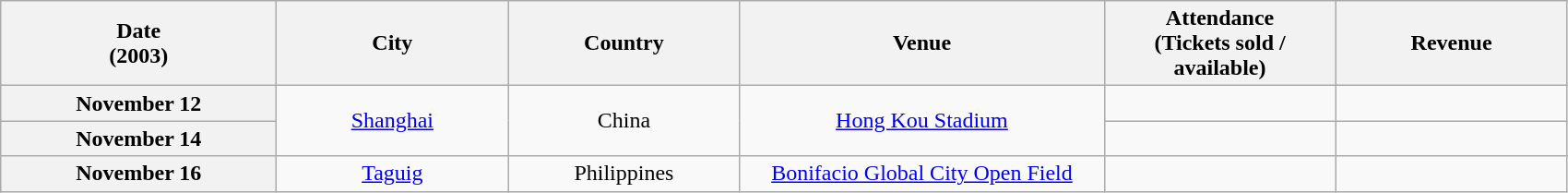<table class="wikitable plainrowheaders" style="text-align:center;">
<tr>
<th scope="col" style="width:12em;">Date<br>(2003)</th>
<th scope="col" style="width:10em;">City</th>
<th scope="col" style="width:10em;">Country</th>
<th scope="col" style="width:16em;">Venue</th>
<th scope="col" style="width:10em;">Attendance <br>(Tickets sold / available)</th>
<th scope="col" style="width:10em;">Revenue</th>
</tr>
<tr>
<th scope="row" style="text-align:center;">November 12</th>
<td rowspan="2"><a href='#'>Shanghai</a></td>
<td rowspan="2">China</td>
<td rowspan="2"><a href='#'>Hong Kou Stadium</a></td>
<td></td>
<td></td>
</tr>
<tr>
<th scope="row" style="text-align:center;">November 14</th>
<td></td>
<td></td>
</tr>
<tr>
<th scope="row" style="text-align:center;">November 16</th>
<td><a href='#'>Taguig</a></td>
<td>Philippines</td>
<td><a href='#'>Bonifacio Global City Open Field</a></td>
<td></td>
<td></td>
</tr>
</table>
